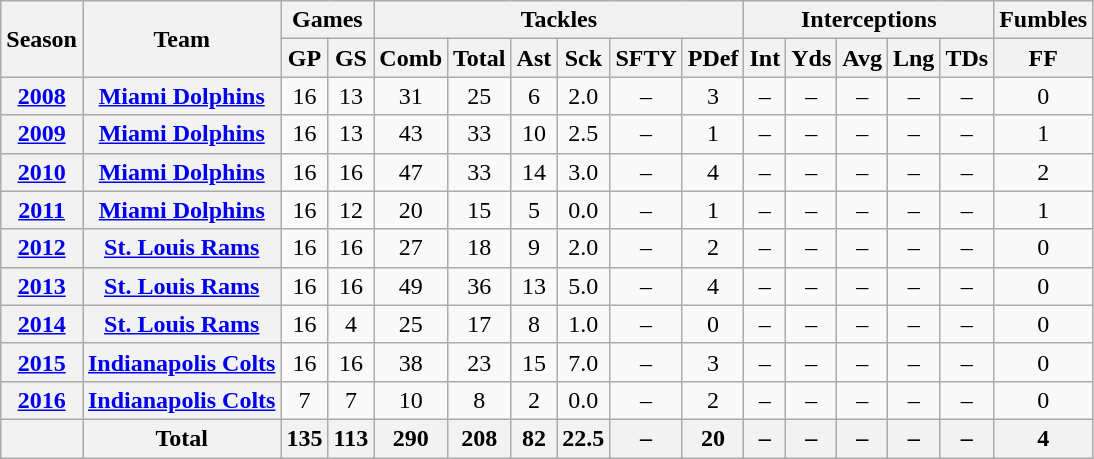<table class=wikitable style="text-align:center;">
<tr>
<th rowspan=2>Season</th>
<th rowspan=2>Team</th>
<th colspan=2>Games</th>
<th colspan=6>Tackles</th>
<th colspan=5>Interceptions</th>
<th colspan=1>Fumbles</th>
</tr>
<tr>
<th>GP</th>
<th>GS</th>
<th>Comb</th>
<th>Total</th>
<th>Ast</th>
<th>Sck</th>
<th>SFTY</th>
<th>PDef</th>
<th>Int</th>
<th>Yds</th>
<th>Avg</th>
<th>Lng</th>
<th>TDs</th>
<th>FF</th>
</tr>
<tr>
<th><a href='#'>2008</a></th>
<th><a href='#'>Miami Dolphins</a></th>
<td>16</td>
<td>13</td>
<td>31</td>
<td>25</td>
<td>6</td>
<td>2.0</td>
<td>–</td>
<td>3</td>
<td>–</td>
<td>–</td>
<td>–</td>
<td>–</td>
<td>–</td>
<td>0</td>
</tr>
<tr>
<th><a href='#'>2009</a></th>
<th><a href='#'>Miami Dolphins</a></th>
<td>16</td>
<td>13</td>
<td>43</td>
<td>33</td>
<td>10</td>
<td>2.5</td>
<td>–</td>
<td>1</td>
<td>–</td>
<td>–</td>
<td>–</td>
<td>–</td>
<td>–</td>
<td>1</td>
</tr>
<tr>
<th><a href='#'>2010</a></th>
<th><a href='#'>Miami Dolphins</a></th>
<td>16</td>
<td>16</td>
<td>47</td>
<td>33</td>
<td>14</td>
<td>3.0</td>
<td>–</td>
<td>4</td>
<td>–</td>
<td>–</td>
<td>–</td>
<td>–</td>
<td>–</td>
<td>2</td>
</tr>
<tr>
<th><a href='#'>2011</a></th>
<th><a href='#'>Miami Dolphins</a></th>
<td>16</td>
<td>12</td>
<td>20</td>
<td>15</td>
<td>5</td>
<td>0.0</td>
<td>–</td>
<td>1</td>
<td>–</td>
<td>–</td>
<td>–</td>
<td>–</td>
<td>–</td>
<td>1</td>
</tr>
<tr>
<th><a href='#'>2012</a></th>
<th><a href='#'>St. Louis Rams</a></th>
<td>16</td>
<td>16</td>
<td>27</td>
<td>18</td>
<td>9</td>
<td>2.0</td>
<td>–</td>
<td>2</td>
<td>–</td>
<td>–</td>
<td>–</td>
<td>–</td>
<td>–</td>
<td>0</td>
</tr>
<tr>
<th><a href='#'>2013</a></th>
<th><a href='#'>St. Louis Rams</a></th>
<td>16</td>
<td>16</td>
<td>49</td>
<td>36</td>
<td>13</td>
<td>5.0</td>
<td>–</td>
<td>4</td>
<td>–</td>
<td>–</td>
<td>–</td>
<td>–</td>
<td>–</td>
<td>0</td>
</tr>
<tr>
<th><a href='#'>2014</a></th>
<th><a href='#'>St. Louis Rams</a></th>
<td>16</td>
<td>4</td>
<td>25</td>
<td>17</td>
<td>8</td>
<td>1.0</td>
<td>–</td>
<td>0</td>
<td>–</td>
<td>–</td>
<td>–</td>
<td>–</td>
<td>–</td>
<td>0</td>
</tr>
<tr>
<th><a href='#'>2015</a></th>
<th><a href='#'>Indianapolis Colts</a></th>
<td>16</td>
<td>16</td>
<td>38</td>
<td>23</td>
<td>15</td>
<td>7.0</td>
<td>–</td>
<td>3</td>
<td>–</td>
<td>–</td>
<td>–</td>
<td>–</td>
<td>–</td>
<td>0</td>
</tr>
<tr>
<th><a href='#'>2016</a></th>
<th><a href='#'>Indianapolis Colts</a></th>
<td>7</td>
<td>7</td>
<td>10</td>
<td>8</td>
<td>2</td>
<td>0.0</td>
<td>–</td>
<td>2</td>
<td>–</td>
<td>–</td>
<td>–</td>
<td>–</td>
<td>–</td>
<td>0</td>
</tr>
<tr>
<th></th>
<th>Total</th>
<th>135</th>
<th>113</th>
<th>290</th>
<th>208</th>
<th>82</th>
<th>22.5</th>
<th>–</th>
<th>20</th>
<th>–</th>
<th>–</th>
<th>–</th>
<th>–</th>
<th>–</th>
<th>4</th>
</tr>
</table>
